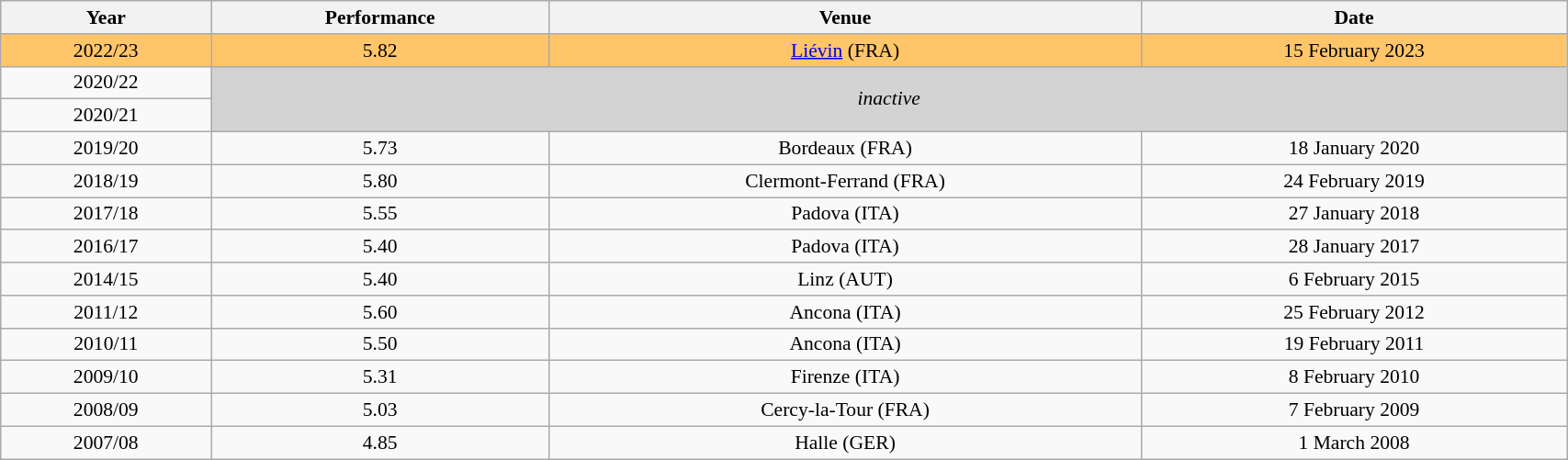<table class="wikitable sortable" width=90% style="font-size:90%; text-align:center;">
<tr>
<th>Year</th>
<th>Performance</th>
<th>Venue</th>
<th>Date</th>
</tr>
<tr bgcolor=FFC569>
<td>2022/23</td>
<td>5.82</td>
<td><a href='#'>Liévin</a> (FRA)</td>
<td>15 February 2023</td>
</tr>
<tr>
<td>2020/22</td>
<td bgcolor=lightgrey colspan=3 rowspan=2><em>inactive</em></td>
</tr>
<tr>
<td>2020/21</td>
</tr>
<tr>
<td>2019/20</td>
<td>5.73</td>
<td>Bordeaux (FRA)</td>
<td>18 January 2020</td>
</tr>
<tr>
<td>2018/19</td>
<td>5.80</td>
<td>Clermont-Ferrand (FRA)</td>
<td>24 February 2019</td>
</tr>
<tr>
<td>2017/18</td>
<td>5.55</td>
<td>Padova (ITA)</td>
<td>27 January 2018</td>
</tr>
<tr>
<td>2016/17</td>
<td>5.40</td>
<td>Padova (ITA)</td>
<td>28 January 2017</td>
</tr>
<tr>
<td>2014/15</td>
<td>5.40</td>
<td>Linz (AUT)</td>
<td>6 February 2015</td>
</tr>
<tr>
<td>2011/12</td>
<td>5.60</td>
<td>Ancona (ITA)</td>
<td>25 February 2012</td>
</tr>
<tr>
<td>2010/11</td>
<td>5.50</td>
<td>Ancona (ITA)</td>
<td>19 February 2011</td>
</tr>
<tr>
<td>2009/10</td>
<td>5.31</td>
<td>Firenze (ITA)</td>
<td>8 February 2010</td>
</tr>
<tr>
<td>2008/09</td>
<td>5.03</td>
<td>Cercy-la-Tour (FRA)</td>
<td>7 February 2009</td>
</tr>
<tr>
<td>2007/08</td>
<td>4.85</td>
<td>Halle (GER)</td>
<td>1 March 2008</td>
</tr>
</table>
